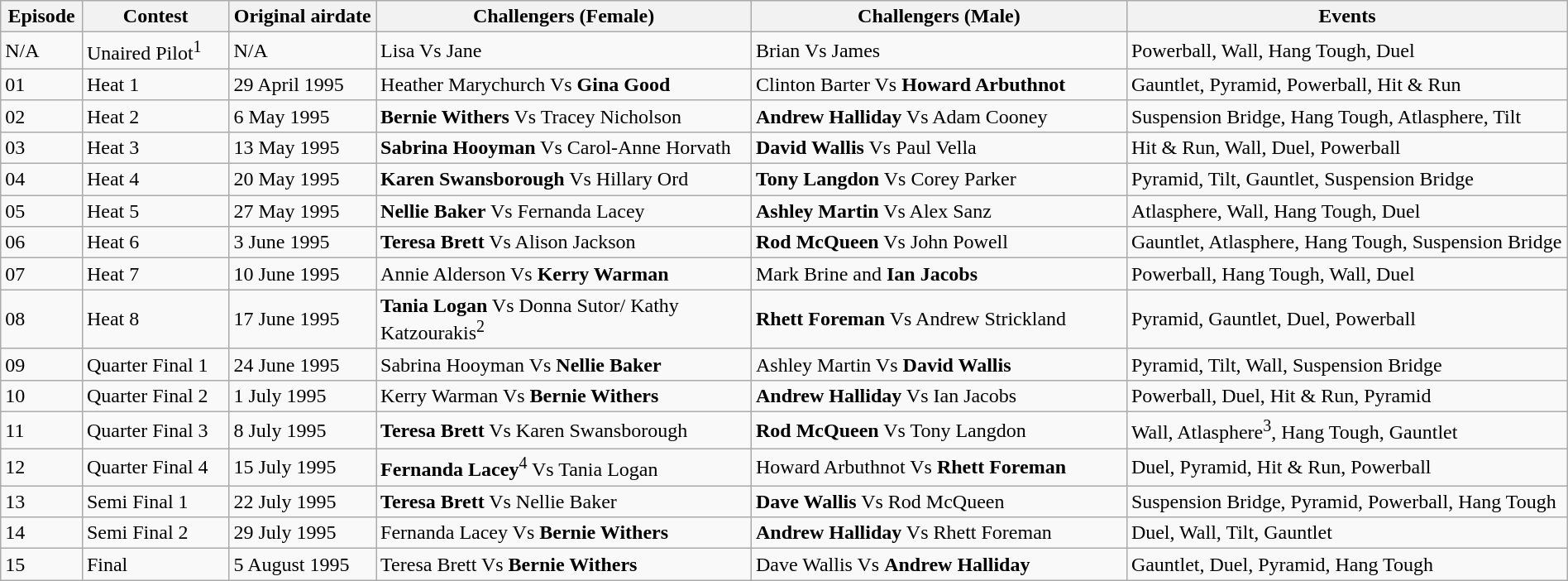<table class="wikitable" width=100% style="margin-right: 0;">
<tr>
<th width="5%">Episode</th>
<th width="9%">Contest</th>
<th width="9%">Original airdate</th>
<th width="23%">Challengers (Female)</th>
<th width="23%">Challengers (Male)</th>
<th width="27%">Events</th>
</tr>
<tr>
<td>N/A</td>
<td>Unaired Pilot<sup>1</sup></td>
<td>N/A</td>
<td>Lisa Vs Jane</td>
<td>Brian Vs James</td>
<td>Powerball, Wall, Hang Tough, Duel</td>
</tr>
<tr>
<td>01</td>
<td>Heat 1</td>
<td>29 April 1995</td>
<td>Heather Marychurch Vs <strong>Gina Good</strong></td>
<td>Clinton Barter Vs <strong>Howard Arbuthnot</strong></td>
<td>Gauntlet, Pyramid, Powerball, Hit & Run</td>
</tr>
<tr>
<td>02</td>
<td>Heat 2</td>
<td>6 May 1995</td>
<td><strong>Bernie Withers</strong> Vs Tracey Nicholson</td>
<td><strong>Andrew Halliday</strong> Vs Adam Cooney</td>
<td>Suspension Bridge, Hang Tough, Atlasphere, Tilt</td>
</tr>
<tr>
<td>03</td>
<td>Heat 3</td>
<td>13 May 1995</td>
<td><strong>Sabrina Hooyman</strong> Vs Carol-Anne Horvath</td>
<td><strong>David Wallis</strong> Vs Paul Vella</td>
<td>Hit & Run, Wall, Duel, Powerball</td>
</tr>
<tr>
<td>04</td>
<td>Heat 4</td>
<td>20 May 1995</td>
<td><strong>Karen Swansborough</strong> Vs Hillary Ord</td>
<td><strong>Tony Langdon</strong> Vs Corey Parker</td>
<td>Pyramid, Tilt, Gauntlet, Suspension Bridge</td>
</tr>
<tr>
<td>05</td>
<td>Heat 5</td>
<td>27 May 1995</td>
<td><strong>Nellie Baker</strong> Vs Fernanda Lacey</td>
<td><strong>Ashley Martin</strong> Vs Alex Sanz</td>
<td>Atlasphere, Wall, Hang Tough, Duel</td>
</tr>
<tr>
<td>06</td>
<td>Heat 6</td>
<td>3 June 1995</td>
<td><strong>Teresa Brett</strong> Vs Alison Jackson</td>
<td><strong>Rod McQueen</strong> Vs John Powell</td>
<td>Gauntlet, Atlasphere, Hang Tough, Suspension Bridge</td>
</tr>
<tr>
<td>07</td>
<td>Heat 7</td>
<td>10 June 1995</td>
<td>Annie Alderson Vs <strong>Kerry Warman</strong></td>
<td>Mark Brine and <strong>Ian Jacobs</strong></td>
<td>Powerball, Hang Tough, Wall, Duel</td>
</tr>
<tr>
<td>08</td>
<td>Heat 8</td>
<td>17 June 1995</td>
<td><strong>Tania Logan</strong> Vs Donna Sutor/ Kathy Katzourakis<sup>2</sup></td>
<td><strong>Rhett Foreman</strong> Vs Andrew Strickland</td>
<td>Pyramid, Gauntlet, Duel, Powerball</td>
</tr>
<tr>
<td>09</td>
<td>Quarter Final 1</td>
<td>24 June 1995</td>
<td>Sabrina Hooyman Vs <strong>Nellie Baker</strong></td>
<td>Ashley Martin Vs <strong>David Wallis</strong></td>
<td>Pyramid, Tilt, Wall, Suspension Bridge</td>
</tr>
<tr>
<td>10</td>
<td>Quarter Final 2</td>
<td>1 July 1995</td>
<td>Kerry Warman Vs <strong>Bernie Withers</strong></td>
<td><strong>Andrew Halliday</strong> Vs Ian Jacobs</td>
<td>Powerball, Duel, Hit & Run, Pyramid</td>
</tr>
<tr>
<td>11</td>
<td>Quarter Final 3</td>
<td>8 July 1995</td>
<td><strong>Teresa Brett</strong> Vs Karen Swansborough</td>
<td><strong>Rod McQueen</strong> Vs Tony Langdon</td>
<td>Wall, Atlasphere<sup>3</sup>, Hang Tough, Gauntlet</td>
</tr>
<tr>
<td>12</td>
<td>Quarter Final 4</td>
<td>15 July 1995</td>
<td><strong>Fernanda Lacey</strong><sup>4</sup> Vs Tania Logan</td>
<td>Howard Arbuthnot Vs <strong>Rhett Foreman</strong></td>
<td>Duel, Pyramid, Hit & Run, Powerball</td>
</tr>
<tr>
<td>13</td>
<td>Semi Final 1</td>
<td>22 July 1995</td>
<td><strong>Teresa Brett</strong> Vs Nellie Baker</td>
<td><strong>Dave Wallis</strong> Vs Rod McQueen</td>
<td>Suspension Bridge, Pyramid, Powerball, Hang Tough</td>
</tr>
<tr>
<td>14</td>
<td>Semi Final 2</td>
<td>29 July 1995</td>
<td>Fernanda Lacey Vs <strong>Bernie Withers</strong></td>
<td><strong>Andrew Halliday</strong> Vs Rhett Foreman</td>
<td>Duel, Wall, Tilt, Gauntlet</td>
</tr>
<tr>
<td>15</td>
<td>Final</td>
<td>5 August 1995</td>
<td>Teresa Brett Vs <strong>Bernie Withers</strong></td>
<td>Dave Wallis Vs <strong>Andrew Halliday</strong></td>
<td>Gauntlet, Duel, Pyramid, Hang Tough</td>
</tr>
</table>
